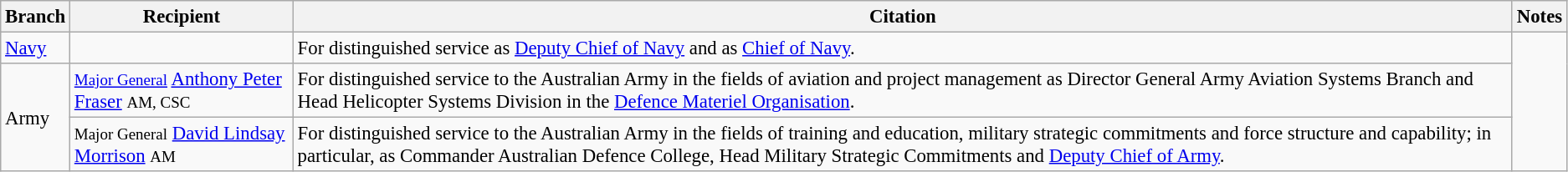<table class="wikitable" style="font-size:95%;">
<tr>
<th>Branch</th>
<th>Recipient</th>
<th>Citation</th>
<th>Notes</th>
</tr>
<tr>
<td><a href='#'>Navy</a></td>
<td></td>
<td>For distinguished service as <a href='#'>Deputy Chief of Navy</a> and as <a href='#'>Chief of Navy</a>.</td>
<td rowspan=3></td>
</tr>
<tr>
<td rowspan=2>Army</td>
<td><small><a href='#'>Major General</a></small> <a href='#'>Anthony Peter Fraser</a> <small>AM, CSC</small></td>
<td>For distinguished service to the Australian Army in the fields of aviation and project management as Director General Army Aviation Systems Branch and Head Helicopter Systems Division in the <a href='#'>Defence Materiel Organisation</a>.</td>
</tr>
<tr>
<td><small>Major General</small> <a href='#'>David Lindsay Morrison</a> <small>AM</small></td>
<td>For distinguished service to the Australian Army in the fields of training and education, military strategic commitments and force structure and capability; in particular, as Commander Australian Defence College, Head Military Strategic Commitments and <a href='#'>Deputy Chief of Army</a>.</td>
</tr>
</table>
